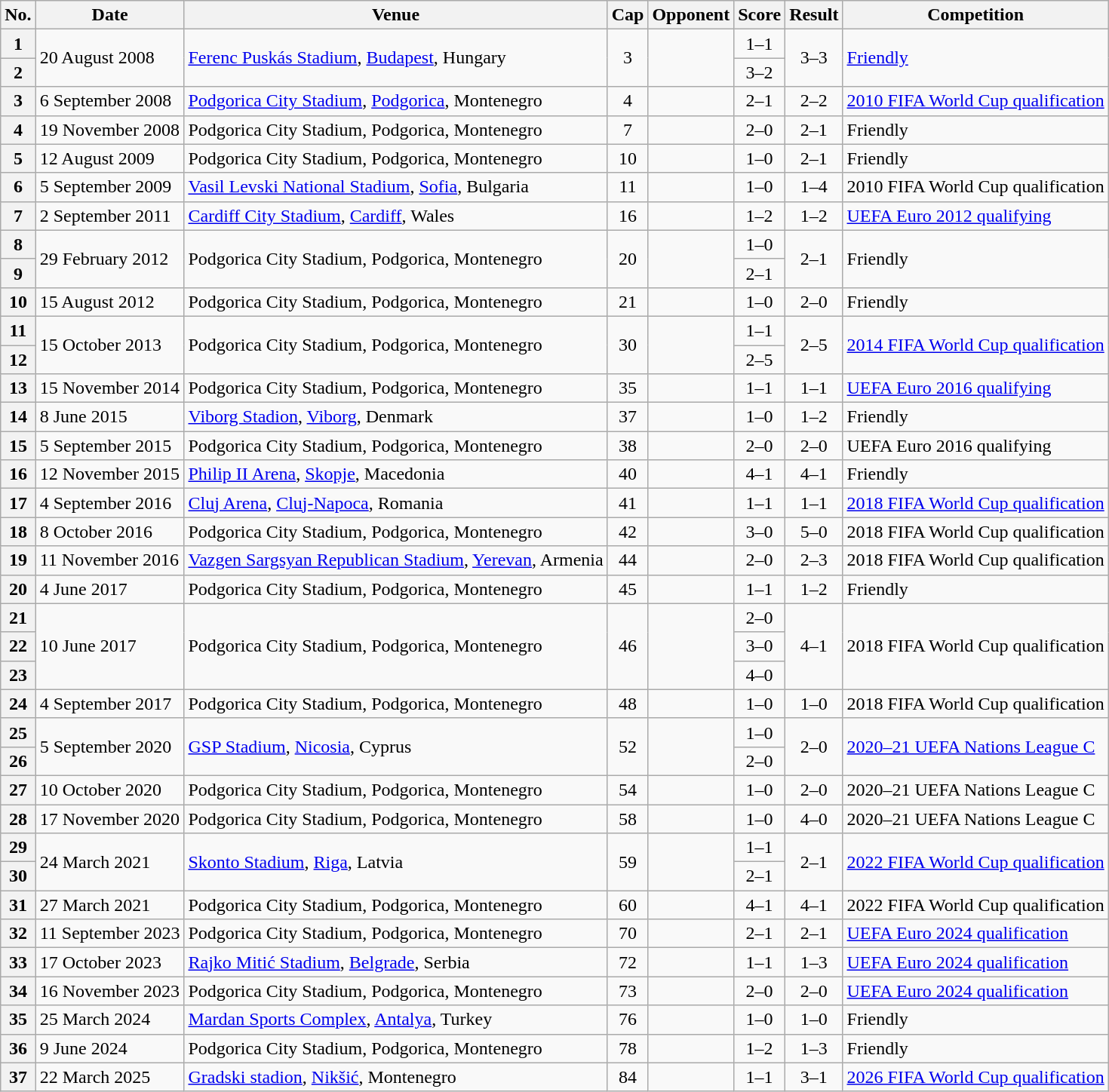<table class="wikitable sortable plainrowheaders">
<tr>
<th scope=col>No.</th>
<th scope=col data-sort-type=date>Date</th>
<th scope=col>Venue</th>
<th scope=col>Cap</th>
<th scope=col>Opponent</th>
<th scope=col>Score</th>
<th scope=col>Result</th>
<th scope=col>Competition</th>
</tr>
<tr>
<th scope=row>1</th>
<td rowspan=2>20 August 2008</td>
<td rowspan=2><a href='#'>Ferenc Puskás Stadium</a>, <a href='#'>Budapest</a>, Hungary</td>
<td rowspan=2 align=center>3</td>
<td rowspan=2></td>
<td align=center>1–1</td>
<td rowspan="2" align="center">3–3</td>
<td rowspan=2><a href='#'>Friendly</a></td>
</tr>
<tr>
<th scope=row>2</th>
<td align=center>3–2</td>
</tr>
<tr>
<th scope=row>3</th>
<td>6 September 2008</td>
<td><a href='#'>Podgorica City Stadium</a>, <a href='#'>Podgorica</a>, Montenegro</td>
<td align=center>4</td>
<td></td>
<td align=center>2–1</td>
<td align="center">2–2</td>
<td><a href='#'>2010 FIFA World Cup qualification</a></td>
</tr>
<tr>
<th scope=row>4</th>
<td>19 November 2008</td>
<td>Podgorica City Stadium, Podgorica, Montenegro</td>
<td align="center">7</td>
<td></td>
<td align=center>2–0</td>
<td align="center">2–1</td>
<td>Friendly</td>
</tr>
<tr>
<th scope=row>5</th>
<td>12 August 2009</td>
<td>Podgorica City Stadium, Podgorica, Montenegro</td>
<td align="center">10</td>
<td></td>
<td align="center">1–0</td>
<td align=center>2–1</td>
<td>Friendly</td>
</tr>
<tr>
<th scope=row>6</th>
<td>5 September 2009</td>
<td><a href='#'>Vasil Levski National Stadium</a>, <a href='#'>Sofia</a>, Bulgaria</td>
<td align=center>11</td>
<td></td>
<td align=center>1–0</td>
<td align="center">1–4</td>
<td>2010 FIFA World Cup qualification</td>
</tr>
<tr>
<th scope=row>7</th>
<td>2 September 2011</td>
<td><a href='#'>Cardiff City Stadium</a>, <a href='#'>Cardiff</a>, Wales</td>
<td align=center>16</td>
<td></td>
<td align=center>1–2</td>
<td align="center">1–2</td>
<td><a href='#'>UEFA Euro 2012 qualifying</a></td>
</tr>
<tr>
<th scope=row>8</th>
<td rowspan=2>29 February 2012</td>
<td rowspan="2">Podgorica City Stadium, Podgorica, Montenegro</td>
<td rowspan=2 align=center>20</td>
<td rowspan=2></td>
<td align=center>1–0</td>
<td rowspan="2" align="center">2–1</td>
<td rowspan="2">Friendly</td>
</tr>
<tr>
<th scope=row>9</th>
<td align=center>2–1</td>
</tr>
<tr>
<th scope=row>10</th>
<td>15 August 2012</td>
<td>Podgorica City Stadium, Podgorica, Montenegro</td>
<td align="center">21</td>
<td></td>
<td align=center>1–0</td>
<td align="center">2–0</td>
<td>Friendly</td>
</tr>
<tr>
<th scope=row>11</th>
<td rowspan=2>15 October 2013</td>
<td rowspan="2">Podgorica City Stadium, Podgorica, Montenegro</td>
<td rowspan="2" align="center">30</td>
<td rowspan=2></td>
<td align=center>1–1</td>
<td rowspan="2" align="center">2–5</td>
<td rowspan=2><a href='#'>2014 FIFA World Cup qualification</a></td>
</tr>
<tr>
<th scope=row>12</th>
<td align=center>2–5</td>
</tr>
<tr>
<th scope=row>13</th>
<td>15 November 2014</td>
<td>Podgorica City Stadium, Podgorica, Montenegro</td>
<td align="center">35</td>
<td></td>
<td align=center>1–1</td>
<td align="center">1–1</td>
<td><a href='#'>UEFA Euro 2016 qualifying</a></td>
</tr>
<tr>
<th scope=row>14</th>
<td>8 June 2015</td>
<td><a href='#'>Viborg Stadion</a>, <a href='#'>Viborg</a>, Denmark</td>
<td align=center>37</td>
<td></td>
<td align=center>1–0</td>
<td align="center">1–2</td>
<td>Friendly</td>
</tr>
<tr>
<th scope=row>15</th>
<td>5 September 2015</td>
<td>Podgorica City Stadium, Podgorica, Montenegro</td>
<td align=center>38</td>
<td></td>
<td align=center>2–0</td>
<td align="center">2–0</td>
<td>UEFA Euro 2016 qualifying</td>
</tr>
<tr>
<th scope=row>16</th>
<td>12 November 2015</td>
<td><a href='#'>Philip II Arena</a>, <a href='#'>Skopje</a>, Macedonia</td>
<td align=center>40</td>
<td></td>
<td align=center>4–1</td>
<td align="center">4–1</td>
<td>Friendly</td>
</tr>
<tr>
<th scope=row>17</th>
<td>4 September 2016</td>
<td><a href='#'>Cluj Arena</a>, <a href='#'>Cluj-Napoca</a>, Romania</td>
<td align=center>41</td>
<td></td>
<td align=center>1–1</td>
<td align="center">1–1</td>
<td><a href='#'>2018 FIFA World Cup qualification</a></td>
</tr>
<tr>
<th scope=row>18</th>
<td>8 October 2016</td>
<td>Podgorica City Stadium, Podgorica, Montenegro</td>
<td align=center>42</td>
<td></td>
<td align=center>3–0</td>
<td align="center">5–0</td>
<td>2018 FIFA World Cup qualification</td>
</tr>
<tr>
<th scope=row>19</th>
<td>11 November 2016</td>
<td><a href='#'>Vazgen Sargsyan Republican Stadium</a>, <a href='#'>Yerevan</a>, Armenia</td>
<td align=center>44</td>
<td></td>
<td align=center>2–0</td>
<td align="center">2–3</td>
<td>2018 FIFA World Cup qualification</td>
</tr>
<tr>
<th scope=row>20</th>
<td>4 June 2017</td>
<td>Podgorica City Stadium, Podgorica, Montenegro</td>
<td align=center>45</td>
<td></td>
<td align=center>1–1</td>
<td align="center">1–2</td>
<td>Friendly</td>
</tr>
<tr>
<th scope=row>21</th>
<td rowspan=3>10 June 2017</td>
<td rowspan="3">Podgorica City Stadium, Podgorica, Montenegro</td>
<td rowspan="3" align="center">46</td>
<td rowspan=3></td>
<td align=center>2–0</td>
<td rowspan="3" align="center">4–1</td>
<td rowspan="3">2018 FIFA World Cup qualification</td>
</tr>
<tr>
<th scope=row>22</th>
<td align=center>3–0</td>
</tr>
<tr>
<th scope=row>23</th>
<td align=center>4–0</td>
</tr>
<tr>
<th scope=row>24</th>
<td>4 September 2017</td>
<td>Podgorica City Stadium, Podgorica, Montenegro</td>
<td align="center">48</td>
<td></td>
<td align=center>1–0</td>
<td align="center">1–0</td>
<td>2018 FIFA World Cup qualification</td>
</tr>
<tr>
<th scope=row>25</th>
<td rowspan=2>5 September 2020</td>
<td rowspan=2><a href='#'>GSP Stadium</a>, <a href='#'>Nicosia</a>, Cyprus</td>
<td rowspan=2 align=center>52</td>
<td rowspan=2></td>
<td align=center>1–0</td>
<td rowspan="2" align="center">2–0</td>
<td rowspan="2"><a href='#'>2020–21 UEFA Nations League C</a></td>
</tr>
<tr>
<th scope=row>26</th>
<td align=center>2–0</td>
</tr>
<tr>
<th scope=row>27</th>
<td>10 October 2020</td>
<td>Podgorica City Stadium, Podgorica, Montenegro</td>
<td align=center>54</td>
<td></td>
<td align=center>1–0</td>
<td align="center">2–0</td>
<td>2020–21 UEFA Nations League C</td>
</tr>
<tr>
<th scope=row>28</th>
<td>17 November 2020</td>
<td>Podgorica City Stadium, Podgorica, Montenegro</td>
<td align="center">58</td>
<td></td>
<td align=center>1–0</td>
<td align="center">4–0</td>
<td>2020–21 UEFA Nations League C</td>
</tr>
<tr>
<th scope=row>29</th>
<td rowspan=2>24 March 2021</td>
<td rowspan=2><a href='#'>Skonto Stadium</a>, <a href='#'>Riga</a>, Latvia</td>
<td rowspan=2 align=center>59</td>
<td rowspan=2></td>
<td align=center>1–1</td>
<td rowspan="2" align="center">2–1</td>
<td rowspan="2"><a href='#'>2022 FIFA World Cup qualification</a></td>
</tr>
<tr>
<th scope=row>30</th>
<td align=center>2–1</td>
</tr>
<tr>
<th scope=row>31</th>
<td>27 March 2021</td>
<td>Podgorica City Stadium, Podgorica, Montenegro</td>
<td align=center>60</td>
<td></td>
<td align=center>4–1</td>
<td align="center">4–1</td>
<td>2022 FIFA World Cup qualification</td>
</tr>
<tr>
<th scope=row>32</th>
<td>11 September 2023</td>
<td>Podgorica City Stadium, Podgorica, Montenegro</td>
<td align=center>70</td>
<td></td>
<td align=center>2–1</td>
<td align=center>2–1</td>
<td><a href='#'>UEFA Euro 2024 qualification</a></td>
</tr>
<tr>
<th scope=row>33</th>
<td>17 October 2023</td>
<td><a href='#'>Rajko Mitić Stadium</a>, <a href='#'>Belgrade</a>, Serbia</td>
<td align=center>72</td>
<td></td>
<td align=center>1–1</td>
<td align=center>1–3</td>
<td><a href='#'>UEFA Euro 2024 qualification</a></td>
</tr>
<tr>
<th scope=row>34</th>
<td>16 November 2023</td>
<td>Podgorica City Stadium, Podgorica, Montenegro</td>
<td align=center>73</td>
<td></td>
<td align=center>2–0</td>
<td align=center>2–0</td>
<td><a href='#'>UEFA Euro 2024 qualification</a></td>
</tr>
<tr>
<th scope=row>35</th>
<td>25 March 2024</td>
<td><a href='#'>Mardan Sports Complex</a>, <a href='#'>Antalya</a>, Turkey</td>
<td align=center>76</td>
<td></td>
<td align=center>1–0</td>
<td align=center>1–0</td>
<td>Friendly</td>
</tr>
<tr>
<th scope=row>36</th>
<td>9 June 2024</td>
<td>Podgorica City Stadium, Podgorica, Montenegro</td>
<td align=center>78</td>
<td></td>
<td align=center>1–2</td>
<td align=center>1–3</td>
<td>Friendly</td>
</tr>
<tr>
<th scope=row>37</th>
<td>22 March 2025</td>
<td><a href='#'>Gradski stadion</a>, <a href='#'>Nikšić</a>, Montenegro</td>
<td align=center>84</td>
<td></td>
<td align=center>1–1</td>
<td align=center>3–1</td>
<td><a href='#'>2026 FIFA World Cup qualification</a></td>
</tr>
</table>
